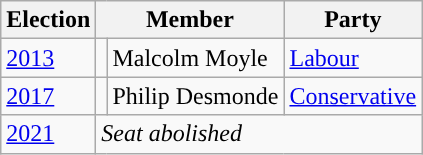<table class="wikitable">
<tr>
<th>Election</th>
<th colspan="2">Member</th>
<th>Party</th>
</tr>
<tr>
<td><a href='#'>2013</a></td>
<td rowspan="1" style="background-color: "></td>
<td rowspan="1">Malcolm Moyle</td>
<td rowspan="1"><a href='#'>Labour</a></td>
</tr>
<tr>
<td><a href='#'>2017</a></td>
<td rowspan="1" style="background-color: "></td>
<td rowspan="1">Philip Desmonde</td>
<td rowspan="1"><a href='#'>Conservative</a></td>
</tr>
<tr>
<td><a href='#'>2021</a></td>
<td colspan="3"><em>Seat abolished</em></td>
</tr>
</table>
